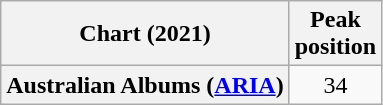<table class="wikitable plainrowheaders" style="text-align:center">
<tr>
<th scope="col">Chart (2021)</th>
<th scope="col">Peak<br>position</th>
</tr>
<tr>
<th scope="row">Australian Albums (<a href='#'>ARIA</a>)</th>
<td>34</td>
</tr>
</table>
